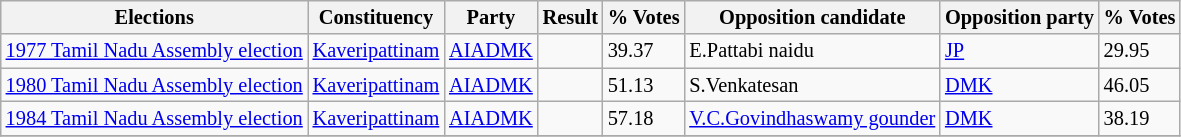<table class="sortable wikitable"style="font-size: 85%">
<tr>
<th>Elections</th>
<th>Constituency</th>
<th>Party</th>
<th>Result</th>
<th>% Votes</th>
<th>Opposition candidate</th>
<th>Opposition party</th>
<th>% Votes</th>
</tr>
<tr>
<td><a href='#'>1977 Tamil Nadu Assembly election</a></td>
<td><a href='#'>Kaveripattinam</a></td>
<td><a href='#'>AIADMK</a></td>
<td></td>
<td>39.37</td>
<td>E.Pattabi naidu</td>
<td><a href='#'>JP</a></td>
<td>29.95</td>
</tr>
<tr>
<td><a href='#'>1980 Tamil Nadu Assembly election</a></td>
<td><a href='#'>Kaveripattinam</a></td>
<td><a href='#'>AIADMK</a></td>
<td></td>
<td>51.13</td>
<td>S.Venkatesan</td>
<td><a href='#'>DMK</a></td>
<td>46.05</td>
</tr>
<tr>
<td><a href='#'>1984 Tamil Nadu Assembly election</a></td>
<td><a href='#'>Kaveripattinam</a></td>
<td><a href='#'>AIADMK</a></td>
<td></td>
<td>57.18</td>
<td><a href='#'>V.C.Govindhaswamy gounder</a></td>
<td><a href='#'>DMK</a></td>
<td>38.19</td>
</tr>
<tr>
</tr>
</table>
